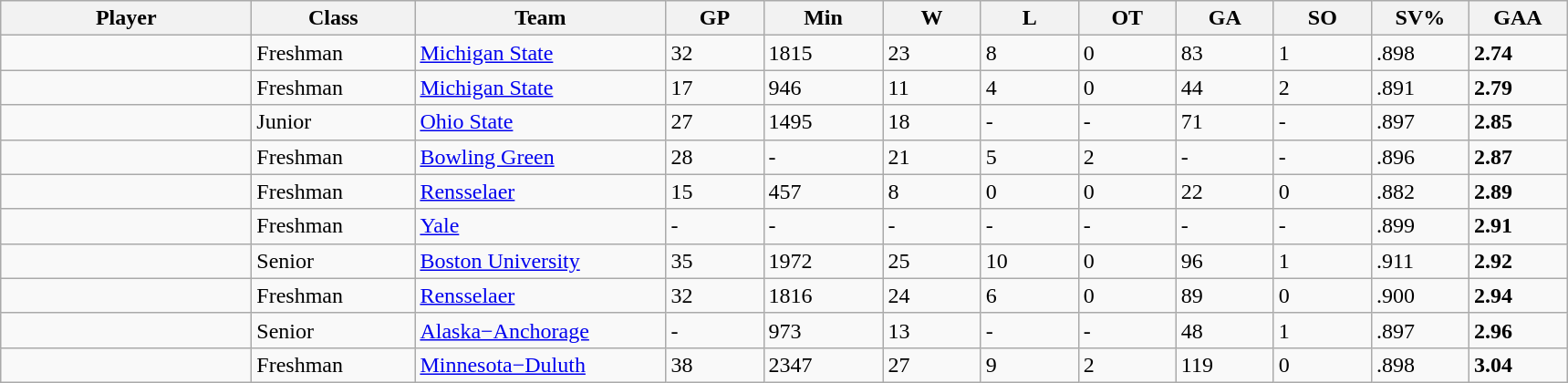<table class="wikitable sortable">
<tr>
<th style="width: 11em;">Player</th>
<th style="width: 7em;">Class</th>
<th style="width: 11em;">Team</th>
<th style="width: 4em;">GP</th>
<th style="width: 5em;">Min</th>
<th style="width: 4em;">W</th>
<th style="width: 4em;">L</th>
<th style="width: 4em;">OT</th>
<th style="width: 4em;">GA</th>
<th style="width: 4em;">SO</th>
<th style="width: 4em;">SV%</th>
<th style="width: 4em;">GAA</th>
</tr>
<tr>
<td></td>
<td>Freshman</td>
<td><a href='#'>Michigan State</a></td>
<td>32</td>
<td>1815</td>
<td>23</td>
<td>8</td>
<td>0</td>
<td>83</td>
<td>1</td>
<td>.898</td>
<td><strong>2.74</strong></td>
</tr>
<tr>
<td></td>
<td>Freshman</td>
<td><a href='#'>Michigan State</a></td>
<td>17</td>
<td>946</td>
<td>11</td>
<td>4</td>
<td>0</td>
<td>44</td>
<td>2</td>
<td>.891</td>
<td><strong>2.79</strong></td>
</tr>
<tr>
<td></td>
<td>Junior</td>
<td><a href='#'>Ohio State</a></td>
<td>27</td>
<td>1495</td>
<td>18</td>
<td>-</td>
<td>-</td>
<td>71</td>
<td>-</td>
<td>.897</td>
<td><strong>2.85</strong></td>
</tr>
<tr>
<td></td>
<td>Freshman</td>
<td><a href='#'>Bowling Green</a></td>
<td>28</td>
<td>-</td>
<td>21</td>
<td>5</td>
<td>2</td>
<td>-</td>
<td>-</td>
<td>.896</td>
<td><strong>2.87</strong></td>
</tr>
<tr>
<td></td>
<td>Freshman</td>
<td><a href='#'>Rensselaer</a></td>
<td>15</td>
<td>457</td>
<td>8</td>
<td>0</td>
<td>0</td>
<td>22</td>
<td>0</td>
<td>.882</td>
<td><strong>2.89</strong></td>
</tr>
<tr>
<td></td>
<td>Freshman</td>
<td><a href='#'>Yale</a></td>
<td>-</td>
<td>-</td>
<td>-</td>
<td>-</td>
<td>-</td>
<td>-</td>
<td>-</td>
<td>.899</td>
<td><strong>2.91</strong></td>
</tr>
<tr>
<td></td>
<td>Senior</td>
<td><a href='#'>Boston University</a></td>
<td>35</td>
<td>1972</td>
<td>25</td>
<td>10</td>
<td>0</td>
<td>96</td>
<td>1</td>
<td>.911</td>
<td><strong>2.92</strong></td>
</tr>
<tr>
<td></td>
<td>Freshman</td>
<td><a href='#'>Rensselaer</a></td>
<td>32</td>
<td>1816</td>
<td>24</td>
<td>6</td>
<td>0</td>
<td>89</td>
<td>0</td>
<td>.900</td>
<td><strong>2.94</strong></td>
</tr>
<tr>
<td></td>
<td>Senior</td>
<td><a href='#'>Alaska−Anchorage</a></td>
<td>-</td>
<td>973</td>
<td>13</td>
<td>-</td>
<td>-</td>
<td>48</td>
<td>1</td>
<td>.897</td>
<td><strong>2.96</strong></td>
</tr>
<tr>
<td></td>
<td>Freshman</td>
<td><a href='#'>Minnesota−Duluth</a></td>
<td>38</td>
<td>2347</td>
<td>27</td>
<td>9</td>
<td>2</td>
<td>119</td>
<td>0</td>
<td>.898</td>
<td><strong>3.04</strong></td>
</tr>
</table>
